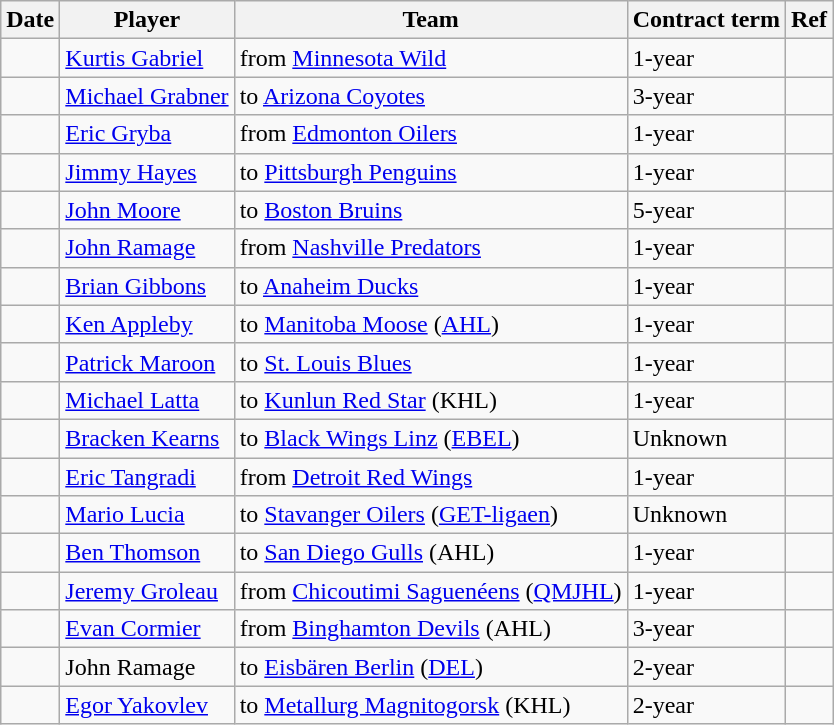<table class="wikitable">
<tr>
<th>Date</th>
<th>Player</th>
<th>Team</th>
<th>Contract term</th>
<th>Ref</th>
</tr>
<tr>
<td></td>
<td><a href='#'>Kurtis Gabriel</a></td>
<td>from <a href='#'>Minnesota Wild</a></td>
<td>1-year</td>
<td></td>
</tr>
<tr>
<td></td>
<td><a href='#'>Michael Grabner</a></td>
<td>to <a href='#'>Arizona Coyotes</a></td>
<td>3-year</td>
<td></td>
</tr>
<tr>
<td></td>
<td><a href='#'>Eric Gryba</a></td>
<td>from <a href='#'>Edmonton Oilers</a></td>
<td>1-year</td>
<td></td>
</tr>
<tr>
<td></td>
<td><a href='#'>Jimmy Hayes</a></td>
<td>to <a href='#'>Pittsburgh Penguins</a></td>
<td>1-year</td>
<td></td>
</tr>
<tr>
<td></td>
<td><a href='#'>John Moore</a></td>
<td>to <a href='#'>Boston Bruins</a></td>
<td>5-year</td>
<td></td>
</tr>
<tr>
<td></td>
<td><a href='#'>John Ramage</a></td>
<td>from <a href='#'>Nashville Predators</a></td>
<td>1-year</td>
<td></td>
</tr>
<tr>
<td></td>
<td><a href='#'>Brian Gibbons</a></td>
<td>to <a href='#'>Anaheim Ducks</a></td>
<td>1-year</td>
<td></td>
</tr>
<tr>
<td></td>
<td><a href='#'>Ken Appleby</a></td>
<td>to <a href='#'>Manitoba Moose</a> (<a href='#'>AHL</a>)</td>
<td>1-year</td>
<td></td>
</tr>
<tr>
<td></td>
<td><a href='#'>Patrick Maroon</a></td>
<td>to <a href='#'>St. Louis Blues</a></td>
<td>1-year</td>
<td></td>
</tr>
<tr>
<td></td>
<td><a href='#'>Michael Latta</a></td>
<td>to <a href='#'>Kunlun Red Star</a> (KHL)</td>
<td>1-year</td>
<td></td>
</tr>
<tr>
<td></td>
<td><a href='#'>Bracken Kearns</a></td>
<td>to <a href='#'>Black Wings Linz</a> (<a href='#'>EBEL</a>)</td>
<td>Unknown</td>
<td></td>
</tr>
<tr>
<td></td>
<td><a href='#'>Eric Tangradi</a></td>
<td>from <a href='#'>Detroit Red Wings</a></td>
<td>1-year</td>
<td></td>
</tr>
<tr>
<td></td>
<td><a href='#'>Mario Lucia</a></td>
<td>to <a href='#'>Stavanger Oilers</a> (<a href='#'>GET-ligaen</a>)</td>
<td>Unknown</td>
<td></td>
</tr>
<tr>
<td></td>
<td><a href='#'>Ben Thomson</a></td>
<td>to <a href='#'>San Diego Gulls</a> (AHL)</td>
<td>1-year</td>
<td></td>
</tr>
<tr>
<td></td>
<td><a href='#'>Jeremy Groleau</a></td>
<td>from <a href='#'>Chicoutimi Saguenéens</a> (<a href='#'>QMJHL</a>)</td>
<td>1-year</td>
<td></td>
</tr>
<tr>
<td></td>
<td><a href='#'>Evan Cormier</a></td>
<td>from <a href='#'>Binghamton Devils</a> (AHL)</td>
<td>3-year</td>
<td></td>
</tr>
<tr>
<td></td>
<td>John Ramage</td>
<td>to <a href='#'>Eisbären Berlin</a> (<a href='#'>DEL</a>)</td>
<td>2-year</td>
<td></td>
</tr>
<tr>
<td></td>
<td><a href='#'>Egor Yakovlev</a></td>
<td>to <a href='#'>Metallurg Magnitogorsk</a> (KHL)</td>
<td>2-year</td>
<td></td>
</tr>
</table>
